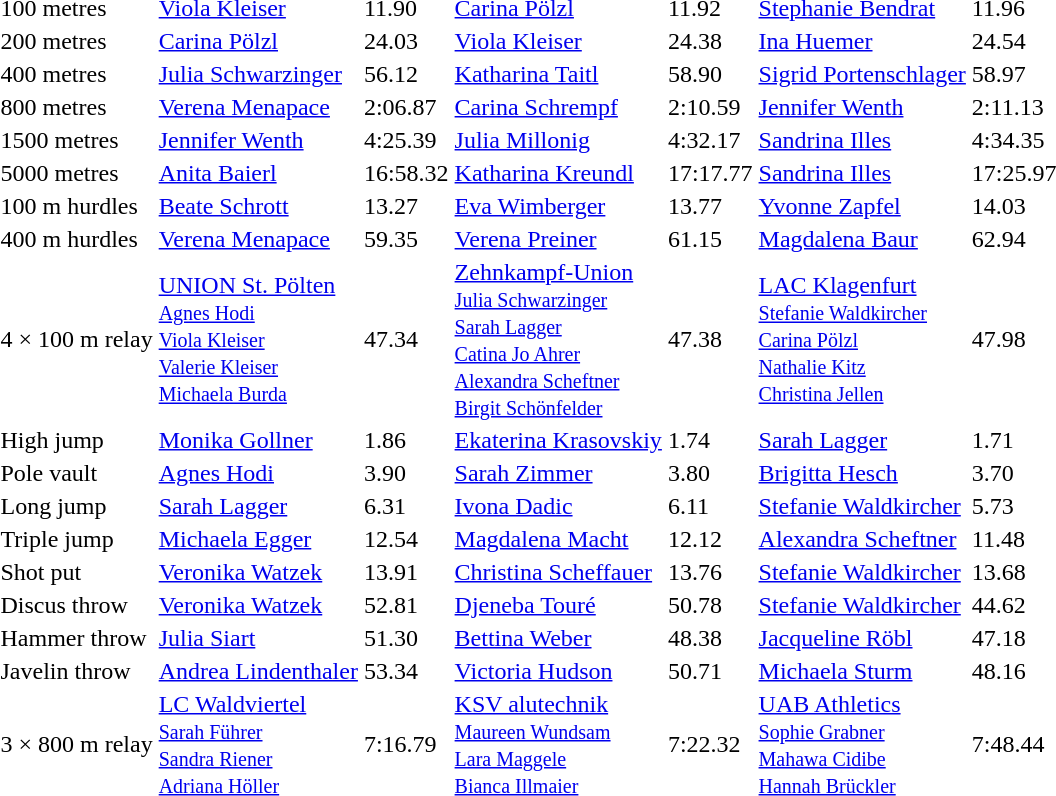<table>
<tr>
<td>100 metres</td>
<td><a href='#'>Viola Kleiser</a></td>
<td>11.90</td>
<td><a href='#'>Carina Pölzl</a></td>
<td>11.92</td>
<td><a href='#'>Stephanie Bendrat</a></td>
<td>11.96</td>
</tr>
<tr>
<td>200 metres</td>
<td><a href='#'>Carina Pölzl</a></td>
<td>24.03</td>
<td><a href='#'>Viola Kleiser</a></td>
<td>24.38</td>
<td><a href='#'>Ina Huemer</a></td>
<td>24.54</td>
</tr>
<tr>
<td>400 metres</td>
<td><a href='#'>Julia Schwarzinger</a></td>
<td>56.12</td>
<td><a href='#'>Katharina Taitl</a></td>
<td>58.90</td>
<td><a href='#'>Sigrid Portenschlager</a></td>
<td>58.97</td>
</tr>
<tr>
<td>800 metres</td>
<td><a href='#'>Verena Menapace</a></td>
<td>2:06.87</td>
<td><a href='#'>Carina Schrempf</a></td>
<td>2:10.59</td>
<td><a href='#'>Jennifer Wenth</a></td>
<td>2:11.13</td>
</tr>
<tr>
<td>1500 metres</td>
<td><a href='#'>Jennifer Wenth</a></td>
<td>4:25.39</td>
<td><a href='#'>Julia Millonig</a></td>
<td>4:32.17</td>
<td><a href='#'>Sandrina Illes</a></td>
<td>4:34.35</td>
</tr>
<tr>
<td>5000 metres</td>
<td><a href='#'>Anita Baierl</a></td>
<td>16:58.32</td>
<td><a href='#'>Katharina Kreundl</a></td>
<td>17:17.77</td>
<td><a href='#'>Sandrina Illes</a></td>
<td>17:25.97</td>
</tr>
<tr>
<td>100 m hurdles</td>
<td><a href='#'>Beate Schrott</a></td>
<td>13.27</td>
<td><a href='#'>Eva Wimberger</a></td>
<td>13.77</td>
<td><a href='#'>Yvonne Zapfel</a></td>
<td>14.03</td>
</tr>
<tr>
<td>400 m hurdles</td>
<td><a href='#'>Verena Menapace</a></td>
<td>59.35</td>
<td><a href='#'>Verena Preiner</a></td>
<td>61.15</td>
<td><a href='#'>Magdalena Baur</a></td>
<td>62.94</td>
</tr>
<tr>
<td>4 × 100 m relay</td>
<td><a href='#'>UNION St. Pölten</a><br><small><a href='#'>Agnes Hodi</a><br><a href='#'>Viola Kleiser</a><br><a href='#'>Valerie Kleiser</a><br><a href='#'>Michaela Burda</a></small></td>
<td>47.34</td>
<td><a href='#'>Zehnkampf-Union</a><br><small><a href='#'>Julia Schwarzinger</a><br><a href='#'>Sarah Lagger</a><br><a href='#'>Catina Jo Ahrer</a><br><a href='#'>Alexandra Scheftner</a><br><a href='#'>Birgit Schönfelder</a></small></td>
<td>47.38</td>
<td><a href='#'>LAC Klagenfurt</a><br><small><a href='#'>Stefanie Waldkircher</a><br><a href='#'>Carina Pölzl</a><br><a href='#'>Nathalie Kitz</a><br><a href='#'>Christina Jellen</a></small></td>
<td>47.98</td>
</tr>
<tr>
<td>High jump</td>
<td><a href='#'>Monika Gollner</a></td>
<td>1.86</td>
<td><a href='#'>Ekaterina Krasovskiy</a> </td>
<td>1.74</td>
<td><a href='#'>Sarah Lagger</a></td>
<td>1.71</td>
</tr>
<tr>
<td>Pole vault</td>
<td><a href='#'>Agnes Hodi</a></td>
<td>3.90</td>
<td><a href='#'>Sarah Zimmer</a></td>
<td>3.80</td>
<td><a href='#'>Brigitta Hesch</a></td>
<td>3.70</td>
</tr>
<tr>
<td>Long jump</td>
<td><a href='#'>Sarah Lagger</a></td>
<td>6.31</td>
<td><a href='#'>Ivona Dadic</a></td>
<td>6.11</td>
<td><a href='#'>Stefanie Waldkircher</a></td>
<td>5.73</td>
</tr>
<tr>
<td>Triple jump</td>
<td><a href='#'>Michaela Egger</a></td>
<td>12.54</td>
<td><a href='#'>Magdalena Macht</a></td>
<td>12.12</td>
<td><a href='#'>Alexandra Scheftner</a></td>
<td>11.48</td>
</tr>
<tr>
<td>Shot put</td>
<td><a href='#'>Veronika Watzek</a></td>
<td>13.91</td>
<td><a href='#'>Christina Scheffauer</a></td>
<td>13.76</td>
<td><a href='#'>Stefanie Waldkircher</a></td>
<td>13.68</td>
</tr>
<tr>
<td>Discus throw</td>
<td><a href='#'>Veronika Watzek</a></td>
<td>52.81</td>
<td><a href='#'>Djeneba Touré</a></td>
<td>50.78</td>
<td><a href='#'>Stefanie Waldkircher</a></td>
<td>44.62</td>
</tr>
<tr>
<td>Hammer throw</td>
<td><a href='#'>Julia Siart</a></td>
<td>51.30</td>
<td><a href='#'>Bettina Weber</a></td>
<td>48.38</td>
<td><a href='#'>Jacqueline Röbl</a></td>
<td>47.18</td>
</tr>
<tr>
<td>Javelin throw</td>
<td><a href='#'>Andrea Lindenthaler</a></td>
<td>53.34</td>
<td><a href='#'>Victoria Hudson</a></td>
<td>50.71</td>
<td><a href='#'>Michaela Sturm</a></td>
<td>48.16</td>
</tr>
<tr>
<td>3 × 800 m relay</td>
<td><a href='#'>LC Waldviertel</a><br><small><a href='#'>Sarah Führer</a><br><a href='#'>Sandra Riener</a><br><a href='#'>Adriana Höller</a></small></td>
<td>7:16.79</td>
<td><a href='#'>KSV alutechnik</a><br><small><a href='#'>Maureen Wundsam</a><br><a href='#'>Lara Maggele</a><br><a href='#'>Bianca Illmaier</a></small></td>
<td>7:22.32</td>
<td><a href='#'>UAB Athletics</a><br><small><a href='#'>Sophie Grabner</a><br><a href='#'>Mahawa Cidibe</a><br><a href='#'>Hannah Brückler</a></small></td>
<td>7:48.44</td>
</tr>
</table>
